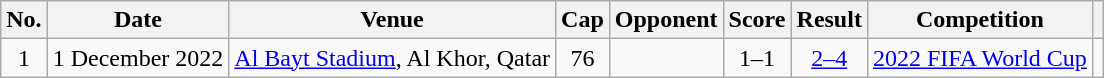<table class="wikitable">
<tr>
<th scope=col>No.</th>
<th scope=col>Date</th>
<th scope=col>Venue</th>
<th scope=col>Cap</th>
<th scope=col>Opponent</th>
<th scope=col>Score</th>
<th scope=col>Result</th>
<th scope=col>Competition</th>
<th scope=col class=unsortable></th>
</tr>
<tr>
<td align=center>1</td>
<td>1 December 2022</td>
<td><a href='#'>Al Bayt Stadium</a>, Al Khor, Qatar</td>
<td align="center">76</td>
<td></td>
<td align="center">1–1</td>
<td align="center"><a href='#'>2–4</a></td>
<td><a href='#'>2022 FIFA World Cup</a></td>
<td align=center></td>
</tr>
</table>
